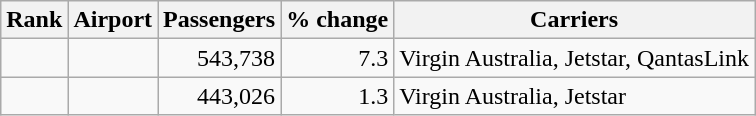<table class="wikitable plainrowheaders">
<tr>
<th scope="col">Rank</th>
<th scope="col">Airport</th>
<th scope="col">Passengers</th>
<th scope="col">% change</th>
<th scope="col">Carriers</th>
</tr>
<tr>
<td scope="row" align=center></td>
<td></td>
<td align="right">543,738</td>
<td align=right> 7.3</td>
<td>Virgin Australia, Jetstar, QantasLink</td>
</tr>
<tr>
<td scope="row" align=center></td>
<td></td>
<td align="right">443,026</td>
<td align=right> 1.3</td>
<td>Virgin Australia, Jetstar</td>
</tr>
</table>
